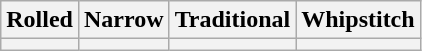<table class="wikitable" style="text-align:center" border="none">
<tr>
<th>Rolled</th>
<th>Narrow</th>
<th>Traditional</th>
<th>Whipstitch</th>
</tr>
<tr>
<th></th>
<th></th>
<th></th>
<th></th>
</tr>
</table>
